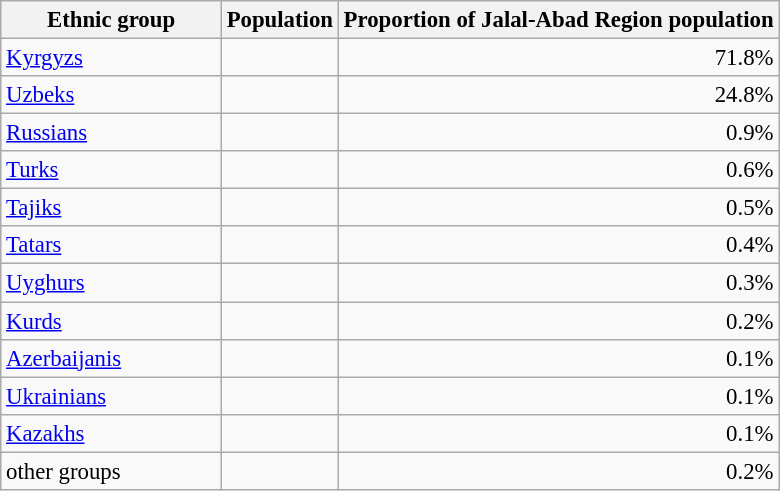<table class="wikitable sortable" border="1" style="text-align:right; font-size:95%;">
<tr>
<th width="140px">Ethnic group</th>
<th>Population</th>
<th>Proportion of Jalal-Abad Region population</th>
</tr>
<tr>
<td align="left"><a href='#'>Kyrgyzs</a></td>
<td></td>
<td>71.8%</tr></td>
<td align="left"><a href='#'>Uzbeks</a></td>
<td></td>
<td>24.8%</tr></td>
<td align="left"><a href='#'>Russians</a></td>
<td></td>
<td>0.9%</tr></td>
<td align="left"><a href='#'>Turks</a></td>
<td></td>
<td>0.6%</tr></td>
<td align="left"><a href='#'>Tajiks</a></td>
<td></td>
<td>0.5%</tr></td>
<td align="left"><a href='#'>Tatars</a></td>
<td></td>
<td>0.4%</tr></td>
<td align="left"><a href='#'>Uyghurs</a></td>
<td></td>
<td>0.3%</tr></td>
<td align="left"><a href='#'>Kurds</a></td>
<td></td>
<td>0.2%</tr></td>
<td align="left"><a href='#'>Azerbaijanis</a></td>
<td></td>
<td>0.1%</tr></td>
<td align="left"><a href='#'>Ukrainians</a></td>
<td></td>
<td>0.1%</tr></td>
<td align="left"><a href='#'>Kazakhs</a></td>
<td></td>
<td>0.1%</tr></td>
<td align="left">other groups</td>
<td></td>
<td>0.2%</tr></td>
</tr>
</table>
